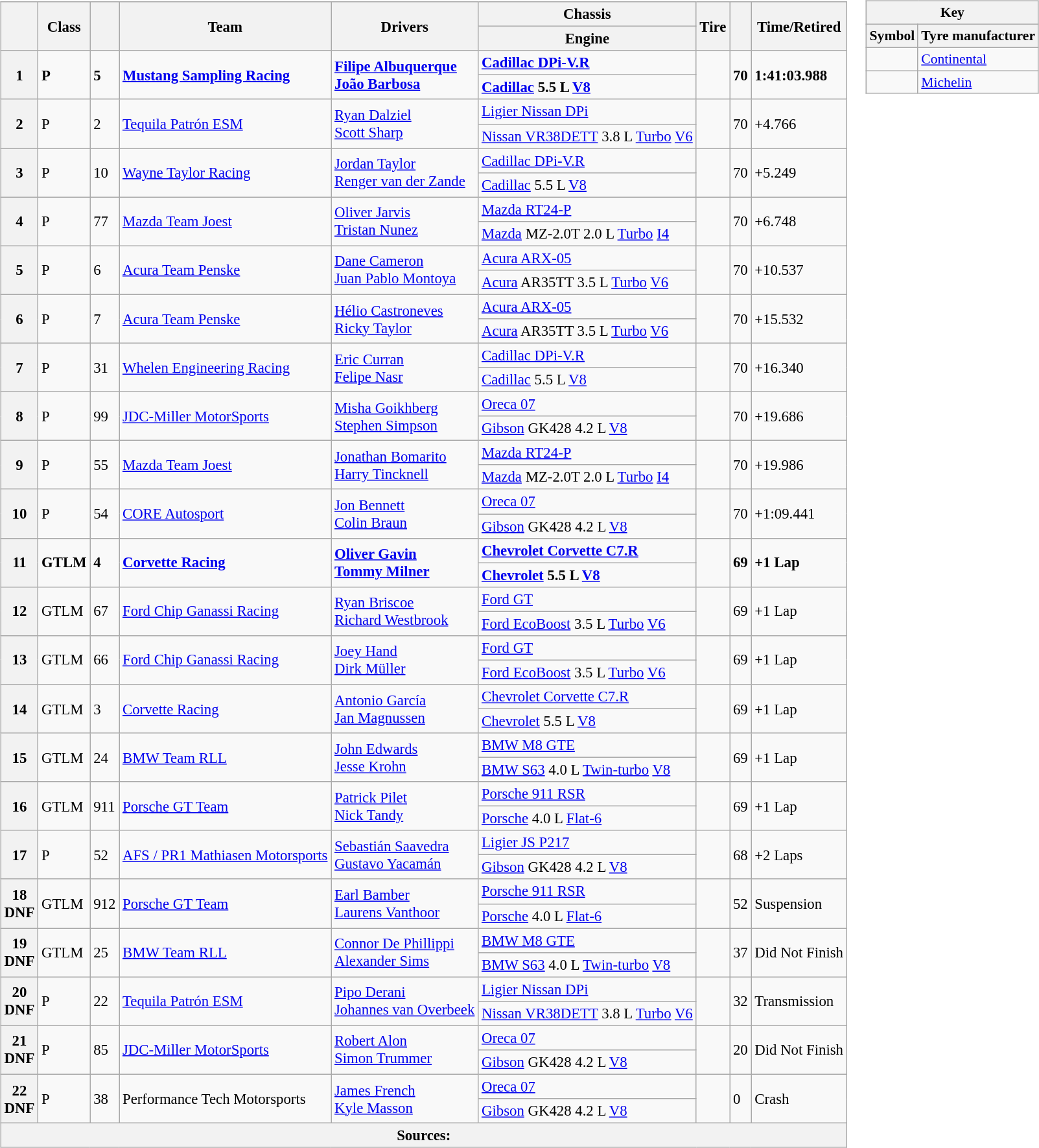<table>
<tr valign="top">
<td><br><table class="wikitable" style="font-size: 95%;">
<tr>
<th rowspan=2></th>
<th rowspan=2>Class</th>
<th rowspan=2 class="unsortable"></th>
<th rowspan=2 class="unsortable">Team</th>
<th rowspan=2 class="unsortable">Drivers</th>
<th scope="col" class="unsortable">Chassis</th>
<th rowspan=2>Tire</th>
<th rowspan=2 class="unsortable"></th>
<th rowspan=2 class="unsortable">Time/Retired</th>
</tr>
<tr>
<th>Engine</th>
</tr>
<tr style="font-weight:bold">
<th rowspan=2>1</th>
<td rowspan=2>P</td>
<td rowspan=2>5</td>
<td rowspan=2> <a href='#'>Mustang Sampling Racing</a></td>
<td rowspan=2> <a href='#'>Filipe Albuquerque</a><br> <a href='#'>João Barbosa</a></td>
<td><a href='#'>Cadillac DPi-V.R</a></td>
<td rowspan="2"></td>
<td rowspan=2>70</td>
<td rowspan=2>1:41:03.988</td>
</tr>
<tr style="font-weight:bold">
<td><a href='#'>Cadillac</a> 5.5 L <a href='#'>V8</a></td>
</tr>
<tr>
<th rowspan=2>2</th>
<td rowspan=2>P</td>
<td rowspan=2>2</td>
<td rowspan=2> <a href='#'>Tequila Patrón ESM</a></td>
<td rowspan=2> <a href='#'>Ryan Dalziel</a><br> <a href='#'>Scott Sharp</a></td>
<td><a href='#'>Ligier Nissan DPi</a></td>
<td rowspan="2"></td>
<td rowspan=2>70</td>
<td rowspan=2>+4.766</td>
</tr>
<tr>
<td><a href='#'>Nissan VR38DETT</a> 3.8 L <a href='#'>Turbo</a> <a href='#'>V6</a></td>
</tr>
<tr>
<th rowspan=2>3</th>
<td rowspan=2>P</td>
<td rowspan=2>10</td>
<td rowspan=2> <a href='#'>Wayne Taylor Racing</a></td>
<td rowspan=2> <a href='#'>Jordan Taylor</a><br> <a href='#'>Renger van der Zande</a></td>
<td><a href='#'>Cadillac DPi-V.R</a></td>
<td rowspan="2"></td>
<td rowspan=2>70</td>
<td rowspan=2>+5.249</td>
</tr>
<tr>
<td><a href='#'>Cadillac</a> 5.5 L <a href='#'>V8</a></td>
</tr>
<tr>
<th rowspan=2>4</th>
<td rowspan=2>P</td>
<td rowspan=2>77</td>
<td rowspan=2> <a href='#'>Mazda Team Joest</a></td>
<td rowspan=2> <a href='#'>Oliver Jarvis</a><br> <a href='#'>Tristan Nunez</a></td>
<td><a href='#'>Mazda RT24-P</a></td>
<td rowspan="2"></td>
<td rowspan=2>70</td>
<td rowspan=2>+6.748</td>
</tr>
<tr>
<td><a href='#'>Mazda</a> MZ-2.0T 2.0 L <a href='#'>Turbo</a> <a href='#'>I4</a></td>
</tr>
<tr>
<th rowspan=2>5</th>
<td rowspan=2>P</td>
<td rowspan=2>6</td>
<td rowspan=2> <a href='#'>Acura Team Penske</a></td>
<td rowspan=2> <a href='#'>Dane Cameron</a><br> <a href='#'>Juan Pablo Montoya</a></td>
<td><a href='#'>Acura ARX-05</a></td>
<td rowspan="2"></td>
<td rowspan=2>70</td>
<td rowspan=2>+10.537</td>
</tr>
<tr>
<td><a href='#'>Acura</a> AR35TT 3.5 L <a href='#'>Turbo</a> <a href='#'>V6</a></td>
</tr>
<tr>
<th rowspan=2>6</th>
<td rowspan=2>P</td>
<td rowspan=2>7</td>
<td rowspan=2> <a href='#'>Acura Team Penske</a></td>
<td rowspan=2> <a href='#'>Hélio Castroneves</a><br> <a href='#'>Ricky Taylor</a></td>
<td><a href='#'>Acura ARX-05</a></td>
<td rowspan="2"></td>
<td rowspan=2>70</td>
<td rowspan=2>+15.532</td>
</tr>
<tr>
<td><a href='#'>Acura</a> AR35TT 3.5 L <a href='#'>Turbo</a> <a href='#'>V6</a></td>
</tr>
<tr>
<th rowspan=2>7</th>
<td rowspan=2>P</td>
<td rowspan=2>31</td>
<td rowspan=2> <a href='#'>Whelen Engineering Racing</a></td>
<td rowspan=2> <a href='#'>Eric Curran</a><br> <a href='#'>Felipe Nasr</a></td>
<td><a href='#'>Cadillac DPi-V.R</a></td>
<td rowspan="2"></td>
<td rowspan=2>70</td>
<td rowspan=2>+16.340</td>
</tr>
<tr>
<td><a href='#'>Cadillac</a> 5.5 L <a href='#'>V8</a></td>
</tr>
<tr>
<th rowspan=2>8</th>
<td rowspan=2>P</td>
<td rowspan=2>99</td>
<td rowspan=2> <a href='#'>JDC-Miller MotorSports</a></td>
<td rowspan=2> <a href='#'>Misha Goikhberg</a><br> <a href='#'>Stephen Simpson</a></td>
<td><a href='#'>Oreca 07</a></td>
<td rowspan="2"></td>
<td rowspan=2>70</td>
<td rowspan=2>+19.686</td>
</tr>
<tr>
<td><a href='#'>Gibson</a> GK428 4.2 L <a href='#'>V8</a></td>
</tr>
<tr>
<th rowspan=2>9</th>
<td rowspan=2>P</td>
<td rowspan=2>55</td>
<td rowspan=2> <a href='#'>Mazda Team Joest</a></td>
<td rowspan=2> <a href='#'>Jonathan Bomarito</a><br> <a href='#'>Harry Tincknell</a></td>
<td><a href='#'>Mazda RT24-P</a></td>
<td rowspan="2"></td>
<td rowspan=2>70</td>
<td rowspan=2>+19.986</td>
</tr>
<tr>
<td><a href='#'>Mazda</a> MZ-2.0T 2.0 L <a href='#'>Turbo</a> <a href='#'>I4</a></td>
</tr>
<tr>
<th rowspan=2>10</th>
<td rowspan=2>P</td>
<td rowspan=2>54</td>
<td rowspan=2> <a href='#'>CORE Autosport</a></td>
<td rowspan=2> <a href='#'>Jon Bennett</a><br> <a href='#'>Colin Braun</a></td>
<td><a href='#'>Oreca 07</a></td>
<td rowspan="2"></td>
<td rowspan=2>70</td>
<td rowspan=2>+1:09.441</td>
</tr>
<tr>
<td><a href='#'>Gibson</a> GK428 4.2 L <a href='#'>V8</a></td>
</tr>
<tr style="font-weight:bold">
<th rowspan=2>11</th>
<td rowspan=2>GTLM</td>
<td rowspan=2>4</td>
<td rowspan=2> <a href='#'>Corvette Racing</a></td>
<td rowspan=2> <a href='#'>Oliver Gavin</a><br> <a href='#'>Tommy Milner</a></td>
<td><a href='#'>Chevrolet Corvette C7.R</a></td>
<td rowspan=2></td>
<td rowspan=2>69</td>
<td rowspan=2>+1 Lap</td>
</tr>
<tr style="font-weight:bold">
<td><a href='#'>Chevrolet</a> 5.5 L <a href='#'>V8</a></td>
</tr>
<tr>
<th rowspan=2>12</th>
<td rowspan=2>GTLM</td>
<td rowspan=2>67</td>
<td rowspan=2> <a href='#'>Ford Chip Ganassi Racing</a></td>
<td rowspan=2> <a href='#'>Ryan Briscoe</a><br> <a href='#'>Richard Westbrook</a></td>
<td><a href='#'>Ford GT</a></td>
<td rowspan=2></td>
<td rowspan=2>69</td>
<td rowspan=2>+1 Lap</td>
</tr>
<tr>
<td><a href='#'>Ford EcoBoost</a> 3.5 L <a href='#'>Turbo</a> <a href='#'>V6</a></td>
</tr>
<tr>
<th rowspan=2>13</th>
<td rowspan=2>GTLM</td>
<td rowspan=2>66</td>
<td rowspan=2> <a href='#'>Ford Chip Ganassi Racing</a></td>
<td rowspan=2> <a href='#'>Joey Hand</a><br> <a href='#'>Dirk Müller</a></td>
<td><a href='#'>Ford GT</a></td>
<td rowspan=2></td>
<td rowspan=2>69</td>
<td rowspan=2>+1 Lap</td>
</tr>
<tr>
<td><a href='#'>Ford EcoBoost</a> 3.5 L <a href='#'>Turbo</a> <a href='#'>V6</a></td>
</tr>
<tr>
<th rowspan=2>14</th>
<td rowspan=2>GTLM</td>
<td rowspan=2>3</td>
<td rowspan=2> <a href='#'>Corvette Racing</a></td>
<td rowspan=2> <a href='#'>Antonio García</a><br> <a href='#'>Jan Magnussen</a></td>
<td><a href='#'>Chevrolet Corvette C7.R</a></td>
<td rowspan=2></td>
<td rowspan=2>69</td>
<td rowspan=2>+1 Lap</td>
</tr>
<tr>
<td><a href='#'>Chevrolet</a> 5.5 L <a href='#'>V8</a></td>
</tr>
<tr>
<th rowspan=2>15</th>
<td rowspan=2>GTLM</td>
<td rowspan=2>24</td>
<td rowspan=2> <a href='#'>BMW Team RLL</a></td>
<td rowspan=2> <a href='#'>John Edwards</a><br> <a href='#'>Jesse Krohn</a></td>
<td><a href='#'>BMW M8 GTE</a></td>
<td rowspan=2></td>
<td rowspan=2>69</td>
<td rowspan=2>+1 Lap</td>
</tr>
<tr>
<td><a href='#'>BMW S63</a> 4.0 L <a href='#'>Twin-turbo</a> <a href='#'>V8</a></td>
</tr>
<tr>
<th rowspan=2>16</th>
<td rowspan=2>GTLM</td>
<td rowspan=2>911</td>
<td rowspan=2> <a href='#'>Porsche GT Team</a></td>
<td rowspan=2> <a href='#'>Patrick Pilet</a><br> <a href='#'>Nick Tandy</a></td>
<td><a href='#'>Porsche 911 RSR</a></td>
<td rowspan=2></td>
<td rowspan=2>69</td>
<td rowspan=2>+1 Lap</td>
</tr>
<tr>
<td><a href='#'>Porsche</a> 4.0 L <a href='#'>Flat-6</a></td>
</tr>
<tr>
<th rowspan=2>17</th>
<td rowspan=2>P</td>
<td rowspan=2>52</td>
<td rowspan=2> <a href='#'>AFS / PR1 Mathiasen Motorsports</a></td>
<td rowspan=2> <a href='#'>Sebastián Saavedra</a><br> <a href='#'>Gustavo Yacamán</a></td>
<td><a href='#'>Ligier JS P217</a></td>
<td rowspan="2"></td>
<td rowspan=2>68</td>
<td rowspan=2>+2 Laps</td>
</tr>
<tr>
<td><a href='#'>Gibson</a> GK428 4.2 L <a href='#'>V8</a></td>
</tr>
<tr>
<th rowspan=2>18<br>DNF</th>
<td rowspan=2>GTLM</td>
<td rowspan=2>912</td>
<td rowspan=2> <a href='#'>Porsche GT Team</a></td>
<td rowspan=2> <a href='#'>Earl Bamber</a><br> <a href='#'>Laurens Vanthoor</a></td>
<td><a href='#'>Porsche 911 RSR</a></td>
<td rowspan=2></td>
<td rowspan=2>52</td>
<td rowspan=2>Suspension</td>
</tr>
<tr>
<td><a href='#'>Porsche</a> 4.0 L <a href='#'>Flat-6</a></td>
</tr>
<tr>
<th rowspan=2>19<br>DNF</th>
<td rowspan=2>GTLM</td>
<td rowspan=2>25</td>
<td rowspan=2> <a href='#'>BMW Team RLL</a></td>
<td rowspan=2> <a href='#'>Connor De Phillippi</a><br> <a href='#'>Alexander Sims</a></td>
<td><a href='#'>BMW M8 GTE</a></td>
<td rowspan=2></td>
<td rowspan=2>37</td>
<td rowspan=2>Did Not Finish</td>
</tr>
<tr>
<td><a href='#'>BMW S63</a> 4.0 L <a href='#'>Twin-turbo</a> <a href='#'>V8</a></td>
</tr>
<tr>
<th rowspan=2>20<br>DNF</th>
<td rowspan=2>P</td>
<td rowspan=2>22</td>
<td rowspan=2> <a href='#'>Tequila Patrón ESM</a></td>
<td rowspan=2> <a href='#'>Pipo Derani</a><br> <a href='#'>Johannes van Overbeek</a></td>
<td><a href='#'>Ligier Nissan DPi</a></td>
<td rowspan="2"></td>
<td rowspan=2>32</td>
<td rowspan=2>Transmission</td>
</tr>
<tr>
<td><a href='#'>Nissan VR38DETT</a> 3.8 L <a href='#'>Turbo</a> <a href='#'>V6</a></td>
</tr>
<tr>
<th rowspan=2>21<br>DNF</th>
<td rowspan=2>P</td>
<td rowspan=2>85</td>
<td rowspan=2> <a href='#'>JDC-Miller MotorSports</a></td>
<td rowspan=2> <a href='#'>Robert Alon</a><br> <a href='#'>Simon Trummer</a></td>
<td><a href='#'>Oreca 07</a></td>
<td rowspan="2"></td>
<td rowspan=2>20</td>
<td rowspan=2>Did Not Finish</td>
</tr>
<tr>
<td><a href='#'>Gibson</a> GK428 4.2 L <a href='#'>V8</a></td>
</tr>
<tr>
<th rowspan=2>22<br>DNF</th>
<td rowspan=2>P</td>
<td rowspan=2>38</td>
<td rowspan=2> Performance Tech Motorsports</td>
<td rowspan=2> <a href='#'>James French</a><br> <a href='#'>Kyle Masson</a></td>
<td><a href='#'>Oreca 07</a></td>
<td rowspan="2"></td>
<td rowspan=2>0</td>
<td rowspan=2>Crash</td>
</tr>
<tr>
<td><a href='#'>Gibson</a> GK428 4.2 L <a href='#'>V8</a></td>
</tr>
<tr>
<th colspan="9" align="center">Sources:</th>
</tr>
</table>
</td>
<td><br><table style="margin-right:0; font-size:90%" class="wikitable">
<tr>
<th scope="col" colspan=2>Key</th>
</tr>
<tr>
<th scope="col">Symbol</th>
<th scope="col">Tyre manufacturer</th>
</tr>
<tr>
<td></td>
<td><a href='#'>Continental</a></td>
</tr>
<tr>
<td></td>
<td><a href='#'>Michelin</a></td>
</tr>
</table>
</td>
</tr>
</table>
